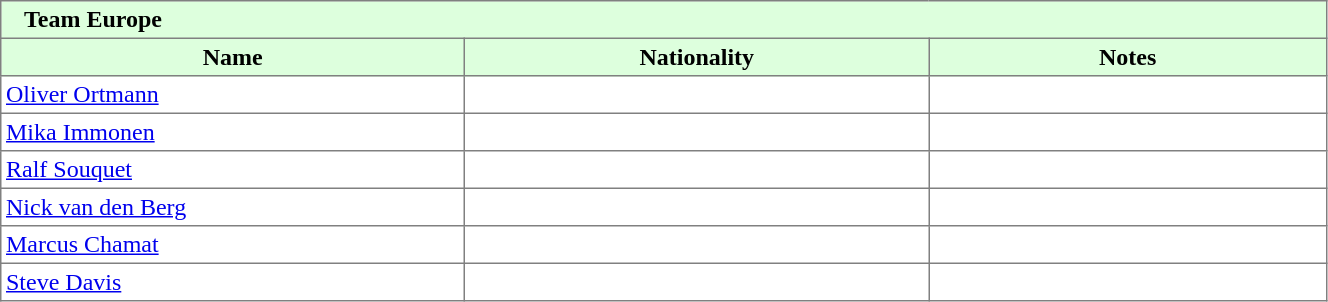<table border="1" cellpadding="3" width="70%" style="border-collapse: collapse;">
<tr bgcolor="#ddffdd">
<td colspan=3>   <strong>Team Europe</strong></td>
</tr>
<tr bgcolor="#ddffdd">
<th width=35%>Name</th>
<th width=35%>Nationality</th>
<th width=30%>Notes</th>
</tr>
<tr>
<td><a href='#'>Oliver Ortmann</a></td>
<td></td>
<td></td>
</tr>
<tr>
<td><a href='#'>Mika Immonen</a></td>
<td></td>
<td></td>
</tr>
<tr>
<td><a href='#'>Ralf Souquet</a></td>
<td></td>
<td></td>
</tr>
<tr>
<td><a href='#'>Nick van den Berg</a></td>
<td></td>
<td></td>
</tr>
<tr>
<td><a href='#'>Marcus Chamat</a></td>
<td></td>
<td></td>
</tr>
<tr>
<td><a href='#'>Steve Davis</a></td>
<td></td>
<td></td>
</tr>
</table>
